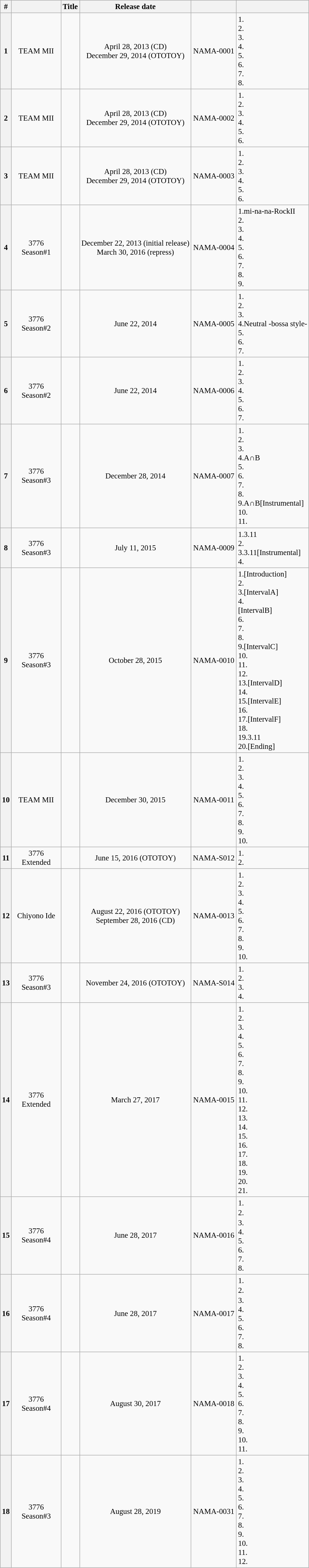<table class="wikitable" style="text-align:center; font-size:95%">
<tr>
<th>#</th>
<th style="width:6em"></th>
<th>Title</th>
<th>Release date</th>
<th></th>
<th></th>
</tr>
<tr>
<th>1</th>
<td>TEAM MII</td>
<td><strong></strong></td>
<td>April 28, 2013 (CD)<br>December 29, 2014 (OTOTOY)</td>
<td>NAMA-0001</td>
<td style="text-align:left">1.<br>2.<br>3.   <br>4. <br>5.<br>6.<br>7.   <br>8.</td>
</tr>
<tr>
<th>2</th>
<td>TEAM MII</td>
<td><strong></strong></td>
<td>April 28, 2013 (CD)<br>December 29, 2014 (OTOTOY)</td>
<td>NAMA-0002</td>
<td style="text-align:left">1.<br>2.<br>3.<br>4.<br>5.<br>6.</td>
</tr>
<tr>
<th>3</th>
<td>TEAM MII</td>
<td><strong></strong></td>
<td>April 28, 2013 (CD)<br>December 29, 2014 (OTOTOY)</td>
<td>NAMA-0003</td>
<td style="text-align:left">1.<br>2.<br>3.<br>4.<br>5.<br>6.</td>
</tr>
<tr>
<th>4</th>
<td>3776 Season#1</td>
<td><strong></strong></td>
<td>December 22, 2013 (initial release)<br>March 30, 2016 (repress)</td>
<td>NAMA-0004</td>
<td style="text-align:left">1.mi-na-na-RockII<br>2.<br>3.<br>4.<br>5.<br>6.<br>7.<br>8.<br>9.</td>
</tr>
<tr>
<th>5</th>
<td>3776 Season#2</td>
<td><strong></strong></td>
<td>June 22, 2014</td>
<td>NAMA-0005</td>
<td style="text-align:left">1.<br>2.<br>3.<br>4.Neutral -bossa style-<br>5. <br>6. <br>7.</td>
</tr>
<tr>
<th>6</th>
<td>3776 Season#2</td>
<td><strong></strong></td>
<td>June 22, 2014</td>
<td>NAMA-0006</td>
<td style="text-align:left">1.<br>2.<br>3.<br>4. <br>5.<br>6.<br>7.</td>
</tr>
<tr>
<th>7</th>
<td>3776 Season#3</td>
<td><strong></strong></td>
<td>December 28, 2014</td>
<td>NAMA-0007</td>
<td style="text-align:left">1.<br>2.<br>3.<br>4.A∩B<br>5.<br>6.<br>7.<br>8.<br>9.A∩B[Instrumental]<br>10.<br>11.</td>
</tr>
<tr>
<th>8</th>
<td>3776 Season#3</td>
<td><strong></strong></td>
<td>July 11, 2015</td>
<td>NAMA-0009</td>
<td style="text-align:left">1.3.11<br>2.<br>3.3.11[Instrumental]<br>4.</td>
</tr>
<tr>
<th>9</th>
<td>3776 Season#3</td>
<td><strong></strong></td>
<td>October 28, 2015</td>
<td>NAMA-0010</td>
<td style="text-align:left">1.[Introduction]<br>2.<br>3.[IntervalA]<br>4.<br>[IntervalB]<br> 6.<br>7.<br>8. <br>9.[IntervalC]<br>10.<br>11. <br>12. <br>13.[IntervalD] <br>14. <br>15.[IntervalE] <br>16. <br>17.[IntervalF] <br>18. <br>19.3.11 <br>20.[Ending]</td>
</tr>
<tr>
<th>10</th>
<td>TEAM MII</td>
<td><strong></strong></td>
<td>December 30, 2015</td>
<td>NAMA-0011</td>
<td style="text-align:left">1.<br>2.<br>3.   <br>4. <br>5.<br>6.<br>7.<br> 8.<br>9.<br>10.</td>
</tr>
<tr>
<th>11</th>
<td>3776 Extended</td>
<td><strong></strong></td>
<td>June 15, 2016 (OTOTOY)</td>
<td>NAMA-S012</td>
<td style="text-align:left">1.<br>2.</td>
</tr>
<tr>
<th>12</th>
<td>Chiyono Ide</td>
<td><strong></strong></td>
<td>August 22, 2016 (OTOTOY)<br>September 28, 2016 (CD)</td>
<td>NAMA-0013</td>
<td style="text-align:left">1.<br>2.<br>3.<br>4.<br>5.<br>6.<br>7.<br> 8.<br>9.<br>10.</td>
</tr>
<tr>
<th>13</th>
<td>3776 Season#3</td>
<td><strong></strong></td>
<td>November 24, 2016 (OTOTOY)</td>
<td>NAMA-S014</td>
<td style="text-align:left">1.<br>2.<br>3.<br>4.</td>
</tr>
<tr>
<th>14</th>
<td>3776 Extended</td>
<td><strong></strong></td>
<td>March 27, 2017</td>
<td>NAMA-0015</td>
<td style="text-align:left">1.<br>2.<br>3.<br>4.<br>5.<br>6.<br>7.<br>8.<br>9.<br>10.<br>11.<br>12.<br>13.<br>14.<br>15.<br>16.<br>17.<br>18.<br>19.<br>20.<br>21.</td>
</tr>
<tr>
<th>15</th>
<td>3776 Season#4</td>
<td><strong></strong></td>
<td>June 28, 2017</td>
<td>NAMA-0016</td>
<td style="text-align:left">1.<br>2.　<br>3. <br>4.  <br>5. <br>6. <br>7. <br>8.</td>
</tr>
<tr>
<th>16</th>
<td>3776 Season#4</td>
<td><strong></strong></td>
<td>June 28, 2017</td>
<td>NAMA-0017</td>
<td style="text-align:left">1.<br>2.　<br>3. <br>4.  <br>5. <br>6. <br>7. <br>8.</td>
</tr>
<tr>
<th>17</th>
<td>3776 Season#4</td>
<td><strong></strong></td>
<td>August 30, 2017</td>
<td>NAMA-0018</td>
<td style="text-align:left">1.<br>2.<br>3.<br>4.<br>5.<br>6.<br>7.<br>8.<br>9.<br>10.<br>11.</td>
</tr>
<tr>
<th>18</th>
<td>3776 Season#3</td>
<td><strong></strong></td>
<td>August 28, 2019</td>
<td>NAMA-0031</td>
<td style="text-align:left">1.<br>2.<br>3.<br>4.<br>5.<br>6.<br>7.<br>8.<br>9.<br>10.<br>11.<br>12.</td>
</tr>
</table>
